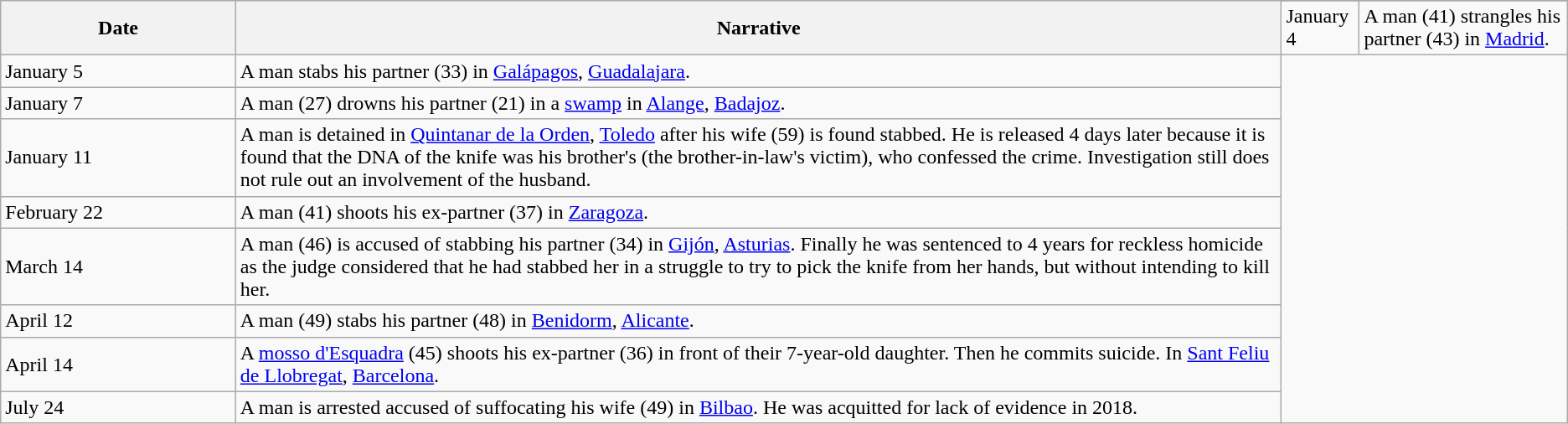<table class="sortable wikitable collapsible collapsed">
<tr>
<th rowspan="2" style="width:15%;">Date</th>
<th rowspan="2" style="width:85;">Narrative</th>
</tr>
<tr>
<td>January 4</td>
<td>A man (41) strangles his partner (43) in <a href='#'>Madrid</a>.</td>
</tr>
<tr>
<td>January 5</td>
<td>A man stabs his partner (33) in <a href='#'>Galápagos</a>, <a href='#'>Guadalajara</a>.</td>
</tr>
<tr>
<td>January 7</td>
<td>A man (27) drowns his partner (21) in a  <a href='#'>swamp</a> in <a href='#'>Alange</a>, <a href='#'>Badajoz</a>.</td>
</tr>
<tr>
<td>January 11</td>
<td>A man is detained in <a href='#'>Quintanar de la Orden</a>, <a href='#'>Toledo</a> after his wife (59) is found stabbed. He is released 4 days later because it is found that the DNA of the knife was his brother's (the brother-in-law's victim), who confessed the crime. Investigation still does not rule out an involvement of the husband.</td>
</tr>
<tr>
<td>February 22</td>
<td>A man (41) shoots his ex-partner (37) in <a href='#'>Zaragoza</a>.</td>
</tr>
<tr>
<td>March 14</td>
<td>A man (46) is accused of stabbing his partner (34) in <a href='#'>Gijón</a>, <a href='#'>Asturias</a>. Finally he was sentenced to 4 years for reckless homicide as the judge considered that he had stabbed her in a struggle to try to pick the knife from her hands, but without intending to kill her.</td>
</tr>
<tr>
<td>April 12</td>
<td>A man (49) stabs his partner (48) in <a href='#'>Benidorm</a>, <a href='#'>Alicante</a>.</td>
</tr>
<tr>
<td>April 14</td>
<td>A <a href='#'>mosso d'Esquadra</a> (45) shoots his ex-partner (36) in front of their 7-year-old daughter. Then he commits suicide. In <a href='#'>Sant Feliu de Llobregat</a>, <a href='#'>Barcelona</a>.</td>
</tr>
<tr>
<td>July 24</td>
<td>A man is arrested accused of suffocating his wife (49) in <a href='#'>Bilbao</a>. He was acquitted for lack of evidence in 2018.</td>
</tr>
</table>
